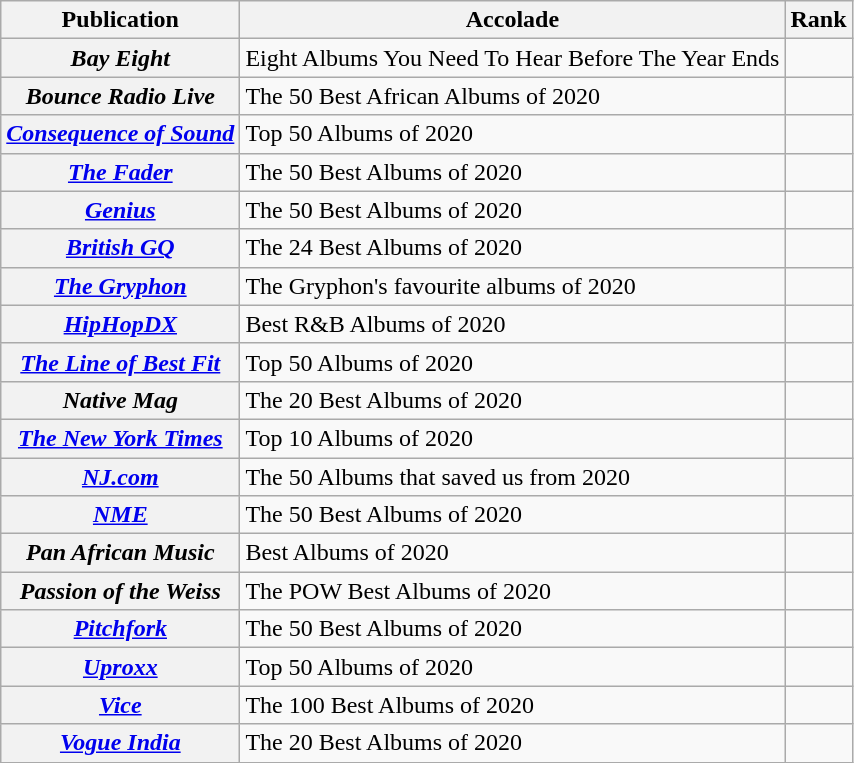<table class="wikitable sortable plainrowheaders">
<tr>
<th scope="col">Publication</th>
<th scope="col">Accolade</th>
<th scope="col">Rank</th>
</tr>
<tr>
<th scope="row"><em>Bay Eight</em></th>
<td>Eight Albums You Need To Hear Before The Year Ends</td>
<td></td>
</tr>
<tr>
<th scope="row"><em>Bounce Radio Live</em></th>
<td>The 50 Best African Albums of 2020</td>
<td></td>
</tr>
<tr>
<th scope="row"><em><a href='#'>Consequence of Sound</a></em></th>
<td>Top 50 Albums of 2020</td>
<td></td>
</tr>
<tr>
<th scope="row"><em><a href='#'>The Fader</a></em></th>
<td>The 50 Best Albums of 2020</td>
<td></td>
</tr>
<tr>
<th scope="row"><em><a href='#'>Genius</a></em></th>
<td>The 50 Best Albums of 2020</td>
<td></td>
</tr>
<tr>
<th scope="row"><em><a href='#'>British GQ</a></em></th>
<td>The 24 Best Albums of 2020</td>
<td></td>
</tr>
<tr>
<th scope="row"><em><a href='#'>The Gryphon</a></em></th>
<td>The Gryphon's favourite albums of 2020</td>
<td></td>
</tr>
<tr>
<th scope="row"><em><a href='#'>HipHopDX</a></em></th>
<td>Best R&B Albums of 2020</td>
<td></td>
</tr>
<tr>
<th scope="row"><em><a href='#'>The Line of Best Fit</a></em></th>
<td>Top 50 Albums of 2020</td>
<td></td>
</tr>
<tr>
<th scope="row"><em>Native Mag</em></th>
<td>The 20 Best Albums of 2020</td>
<td></td>
</tr>
<tr>
<th scope="row"><em><a href='#'>The New York Times</a></em></th>
<td>Top 10 Albums of 2020</td>
<td></td>
</tr>
<tr>
<th scope="row"><em><a href='#'>NJ.com</a></em></th>
<td>The 50 Albums that saved us from 2020</td>
<td></td>
</tr>
<tr>
<th scope="row"><em><a href='#'>NME</a></em></th>
<td>The 50 Best Albums of 2020</td>
<td></td>
</tr>
<tr>
<th scope="row"><em>Pan African Music</em></th>
<td>Best Albums of 2020</td>
<td></td>
</tr>
<tr>
<th scope="row"><em>Passion of the Weiss</em></th>
<td>The POW Best Albums of 2020</td>
<td></td>
</tr>
<tr>
<th scope="row"><em><a href='#'>Pitchfork</a></em></th>
<td>The 50 Best Albums of 2020</td>
<td></td>
</tr>
<tr>
<th scope="row"><em><a href='#'>Uproxx</a></em></th>
<td>Top 50 Albums of 2020</td>
<td></td>
</tr>
<tr>
<th scope="row"><em><a href='#'>Vice</a></em></th>
<td>The 100 Best Albums of 2020</td>
<td></td>
</tr>
<tr>
<th scope="row"><em><a href='#'>Vogue India</a></em></th>
<td>The 20 Best Albums of 2020</td>
<td></td>
</tr>
</table>
